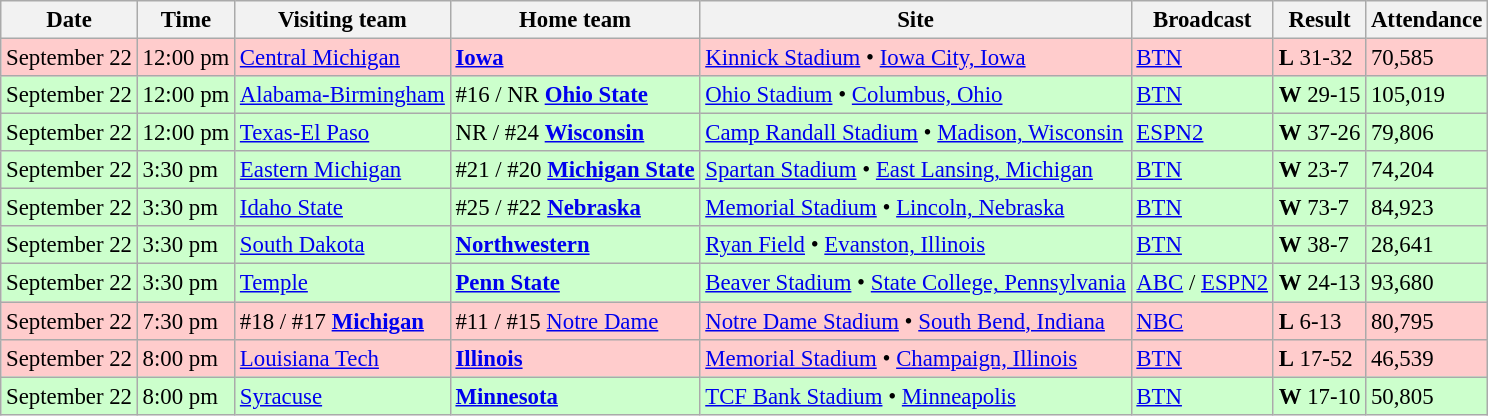<table class="wikitable" style="font-size:95%;">
<tr>
<th>Date</th>
<th>Time</th>
<th>Visiting team</th>
<th>Home team</th>
<th>Site</th>
<th>Broadcast</th>
<th>Result</th>
<th>Attendance</th>
</tr>
<tr bgcolor=ffcccc>
<td>September 22</td>
<td>12:00 pm</td>
<td><a href='#'>Central Michigan</a></td>
<td><strong><a href='#'>Iowa</a></strong></td>
<td><a href='#'>Kinnick Stadium</a> • <a href='#'>Iowa City, Iowa</a></td>
<td><a href='#'>BTN</a></td>
<td><strong>L</strong> 31-32</td>
<td>70,585</td>
</tr>
<tr bgcolor=ccffcc>
<td>September 22</td>
<td>12:00 pm</td>
<td><a href='#'>Alabama-Birmingham</a></td>
<td>#16 / NR <strong><a href='#'>Ohio State</a></strong></td>
<td><a href='#'>Ohio Stadium</a> • <a href='#'>Columbus, Ohio</a></td>
<td><a href='#'>BTN</a></td>
<td><strong>W</strong> 29-15</td>
<td>105,019</td>
</tr>
<tr bgcolor=ccffcc>
<td>September 22</td>
<td>12:00 pm</td>
<td><a href='#'>Texas-El Paso</a></td>
<td>NR / #24 <strong><a href='#'>Wisconsin</a></strong></td>
<td><a href='#'>Camp Randall Stadium</a> • <a href='#'>Madison, Wisconsin</a></td>
<td><a href='#'>ESPN2</a></td>
<td><strong>W</strong> 37-26</td>
<td>79,806</td>
</tr>
<tr bgcolor=ccffcc>
<td>September 22</td>
<td>3:30 pm</td>
<td><a href='#'>Eastern Michigan</a></td>
<td>#21 / #20 <strong><a href='#'>Michigan State</a></strong></td>
<td><a href='#'>Spartan Stadium</a> • <a href='#'>East Lansing, Michigan</a></td>
<td><a href='#'>BTN</a></td>
<td><strong>W</strong> 23-7</td>
<td>74,204</td>
</tr>
<tr bgcolor=ccffcc>
<td>September 22</td>
<td>3:30 pm</td>
<td><a href='#'>Idaho State</a></td>
<td>#25 / #22 <strong><a href='#'>Nebraska</a></strong></td>
<td><a href='#'>Memorial Stadium</a> • <a href='#'>Lincoln, Nebraska</a></td>
<td><a href='#'>BTN</a></td>
<td><strong>W</strong> 73-7</td>
<td>84,923</td>
</tr>
<tr bgcolor=ccffcc>
<td>September 22</td>
<td>3:30 pm</td>
<td><a href='#'>South Dakota</a></td>
<td><strong><a href='#'>Northwestern</a></strong></td>
<td><a href='#'>Ryan Field</a> • <a href='#'>Evanston, Illinois</a></td>
<td><a href='#'>BTN</a></td>
<td><strong>W</strong> 38-7</td>
<td>28,641</td>
</tr>
<tr bgcolor=ccffcc>
<td>September 22</td>
<td>3:30 pm</td>
<td><a href='#'>Temple</a></td>
<td><strong><a href='#'>Penn State</a></strong></td>
<td><a href='#'>Beaver Stadium</a> • <a href='#'>State College, Pennsylvania</a></td>
<td><a href='#'>ABC</a> / <a href='#'>ESPN2</a></td>
<td><strong>W</strong> 24-13</td>
<td>93,680</td>
</tr>
<tr bgcolor=ffcccc>
<td>September 22</td>
<td>7:30 pm</td>
<td>#18 / #17 <strong><a href='#'>Michigan</a></strong></td>
<td>#11 / #15 <a href='#'>Notre Dame</a></td>
<td><a href='#'>Notre Dame Stadium</a> • <a href='#'>South Bend, Indiana</a></td>
<td><a href='#'>NBC</a></td>
<td><strong>L</strong> 6-13</td>
<td>80,795</td>
</tr>
<tr bgcolor=ffcccc>
<td>September 22</td>
<td>8:00 pm</td>
<td><a href='#'>Louisiana Tech</a></td>
<td><strong><a href='#'>Illinois</a></strong></td>
<td><a href='#'>Memorial Stadium</a> • <a href='#'>Champaign, Illinois</a></td>
<td><a href='#'>BTN</a></td>
<td><strong>L</strong> 17-52</td>
<td>46,539</td>
</tr>
<tr bgcolor=ccffcc>
<td>September 22</td>
<td>8:00 pm</td>
<td><a href='#'>Syracuse</a></td>
<td><strong><a href='#'>Minnesota</a></strong></td>
<td><a href='#'>TCF Bank Stadium</a> • <a href='#'>Minneapolis</a></td>
<td><a href='#'>BTN</a></td>
<td><strong>W</strong> 17-10</td>
<td>50,805</td>
</tr>
</table>
